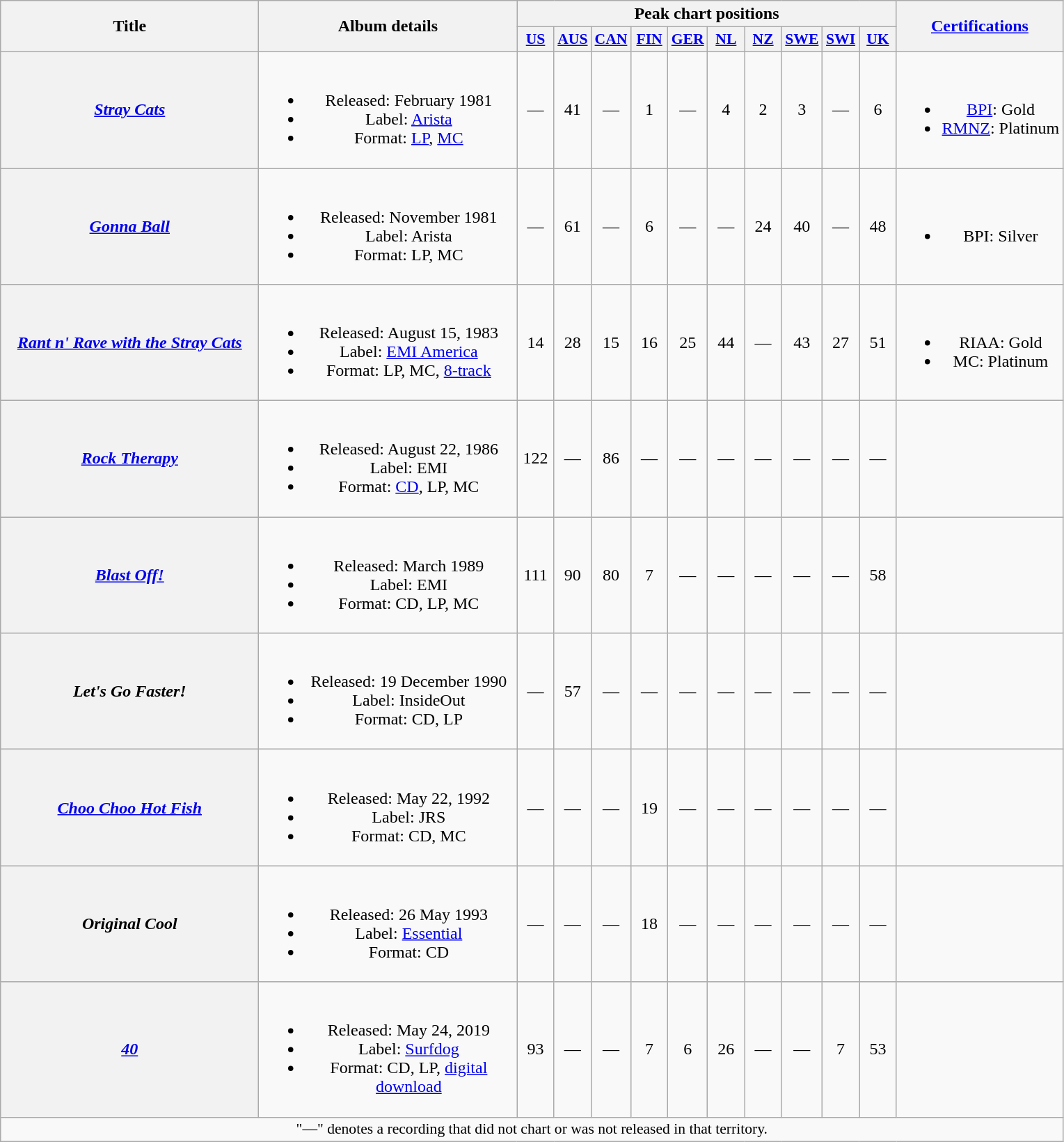<table class="wikitable plainrowheaders" style="text-align:center;">
<tr>
<th rowspan="2" scope="col" style="width:15em;">Title</th>
<th rowspan="2" scope="col" style="width:15em;">Album details</th>
<th colspan="10" scope="col">Peak chart positions</th>
<th rowspan="2"><a href='#'>Certifications</a></th>
</tr>
<tr>
<th scope="col" style="width:2em;font-size:90%;"><a href='#'>US</a><br></th>
<th scope="col" style="width:2em;font-size:90%;"><a href='#'>AUS</a><br></th>
<th scope="col" style="width:2em;font-size:90%;"><a href='#'>CAN</a><br></th>
<th scope="col" style="width:2em;font-size:90%;"><a href='#'>FIN</a><br></th>
<th scope="col" style="width:2em;font-size:90%;"><a href='#'>GER</a><br></th>
<th scope="col" style="width:2em;font-size:90%;"><a href='#'>NL</a><br></th>
<th scope="col" style="width:2em;font-size:90%;"><a href='#'>NZ</a><br></th>
<th scope="col" style="width:2em;font-size:90%;"><a href='#'>SWE</a><br></th>
<th scope="col" style="width:2em;font-size:90%;"><a href='#'>SWI</a><br></th>
<th scope="col" style="width:2em;font-size:90%;"><a href='#'>UK</a><br></th>
</tr>
<tr>
<th scope="row"><em><a href='#'>Stray Cats</a></em></th>
<td><br><ul><li>Released: February 1981</li><li>Label: <a href='#'>Arista</a></li><li>Format: <a href='#'>LP</a>, <a href='#'>MC</a></li></ul></td>
<td>—</td>
<td>41</td>
<td>—</td>
<td>1</td>
<td>—</td>
<td>4</td>
<td>2</td>
<td>3</td>
<td>—</td>
<td>6</td>
<td><br><ul><li><a href='#'>BPI</a>: Gold</li><li><a href='#'>RMNZ</a>: Platinum</li></ul></td>
</tr>
<tr>
<th scope="row"><em><a href='#'>Gonna Ball</a></em></th>
<td><br><ul><li>Released: November 1981</li><li>Label: Arista</li><li>Format: LP, MC</li></ul></td>
<td>—</td>
<td>61</td>
<td>—</td>
<td>6</td>
<td>—</td>
<td>—</td>
<td>24</td>
<td>40</td>
<td>—</td>
<td>48</td>
<td><br><ul><li>BPI: Silver</li></ul></td>
</tr>
<tr>
<th scope="row"><em><a href='#'>Rant n' Rave with the Stray Cats</a></em></th>
<td><br><ul><li>Released: August 15, 1983</li><li>Label: <a href='#'>EMI America</a></li><li>Format: LP, MC, <a href='#'>8-track</a></li></ul></td>
<td>14</td>
<td>28</td>
<td>15</td>
<td>16</td>
<td>25</td>
<td>44</td>
<td>—</td>
<td>43</td>
<td>27</td>
<td>51</td>
<td><br><ul><li>RIAA: Gold</li><li>MC: Platinum</li></ul></td>
</tr>
<tr>
<th scope="row"><em><a href='#'>Rock Therapy</a></em></th>
<td><br><ul><li>Released: August 22, 1986</li><li>Label: EMI</li><li>Format: <a href='#'>CD</a>, LP, MC</li></ul></td>
<td>122</td>
<td>—</td>
<td>86</td>
<td>—</td>
<td>—</td>
<td>—</td>
<td>—</td>
<td>—</td>
<td>—</td>
<td>—</td>
<td></td>
</tr>
<tr>
<th scope="row"><em><a href='#'>Blast Off!</a></em></th>
<td><br><ul><li>Released: March 1989</li><li>Label: EMI</li><li>Format: CD, LP, MC</li></ul></td>
<td>111</td>
<td>90</td>
<td>80</td>
<td>7</td>
<td>—</td>
<td>—</td>
<td>—</td>
<td>—</td>
<td>—</td>
<td>58</td>
<td></td>
</tr>
<tr>
<th scope="row"><em>Let's Go Faster!</em></th>
<td><br><ul><li>Released: 19 December 1990</li><li>Label: InsideOut</li><li>Format: CD, LP</li></ul></td>
<td>—</td>
<td>57</td>
<td>—</td>
<td>—</td>
<td>—</td>
<td>—</td>
<td>—</td>
<td>—</td>
<td>—</td>
<td>—</td>
<td></td>
</tr>
<tr>
<th scope="row"><em><a href='#'>Choo Choo Hot Fish</a></em></th>
<td><br><ul><li>Released: May 22, 1992</li><li>Label: JRS</li><li>Format: CD, MC</li></ul></td>
<td>—</td>
<td>—</td>
<td>—</td>
<td>19</td>
<td>—</td>
<td>—</td>
<td>—</td>
<td>—</td>
<td>—</td>
<td>—</td>
<td></td>
</tr>
<tr>
<th scope="row"><em>Original Cool</em></th>
<td><br><ul><li>Released: 26 May 1993</li><li>Label: <a href='#'>Essential</a></li><li>Format: CD</li></ul></td>
<td>—</td>
<td>—</td>
<td>—</td>
<td>18</td>
<td>—</td>
<td>—</td>
<td>—</td>
<td>—</td>
<td>—</td>
<td>—</td>
<td></td>
</tr>
<tr>
<th scope="row"><em><a href='#'>40</a></em></th>
<td><br><ul><li>Released: May 24, 2019</li><li>Label: <a href='#'>Surfdog</a></li><li>Format: CD, LP, <a href='#'>digital download</a></li></ul></td>
<td>93</td>
<td>—</td>
<td>—</td>
<td>7</td>
<td>6</td>
<td>26</td>
<td>—</td>
<td>—</td>
<td>7</td>
<td>53</td>
<td></td>
</tr>
<tr>
<td colspan="13" style="font-size:90%">"—" denotes a recording that did not chart or was not released in that territory.</td>
</tr>
</table>
